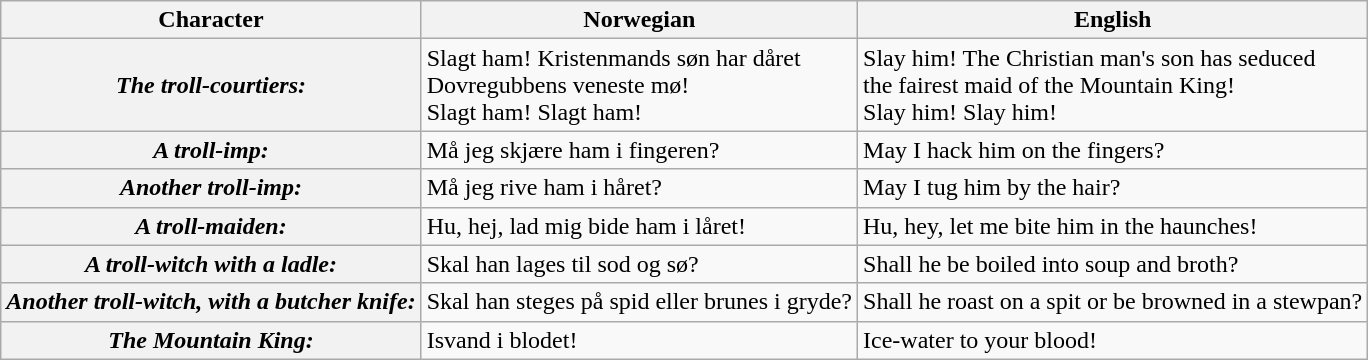<table class="wikitable plainrowheaders">
<tr>
<th>Character</th>
<th>Norwegian</th>
<th>English</th>
</tr>
<tr>
<th scope=row><em>The troll-courtiers:</em></th>
<td>Slagt ham! Kristenmands søn har dåret <br> Dovregubbens veneste mø! <br> Slagt ham! Slagt ham!</td>
<td>Slay him! The Christian man's son has seduced <br> the fairest maid of the Mountain King! <br> Slay him! Slay him!</td>
</tr>
<tr>
<th scope=row><em>A troll-imp:</em></th>
<td>Må jeg skjære ham i fingeren?</td>
<td>May I hack him on the fingers?</td>
</tr>
<tr>
<th scope=row><em>Another troll-imp:</em></th>
<td>Må jeg rive ham i håret?</td>
<td>May I tug him by the hair?</td>
</tr>
<tr>
<th scope=row><em>A troll-maiden:</em></th>
<td>Hu, hej, lad mig bide ham i låret!</td>
<td>Hu, hey, let me bite him in the haunches!</td>
</tr>
<tr>
<th scope=row><em>A troll-witch with a ladle:</em></th>
<td>Skal han lages til sod og sø?</td>
<td>Shall he be boiled into soup and broth?</td>
</tr>
<tr>
<th scope=row><em>Another troll-witch, with a butcher knife:</em></th>
<td>Skal han steges på spid eller brunes i gryde?</td>
<td>Shall he roast on a spit or be browned in a stewpan?</td>
</tr>
<tr>
<th scope=row><em>The Mountain King:</em></th>
<td>Isvand i blodet!</td>
<td>Ice-water to your blood!</td>
</tr>
</table>
